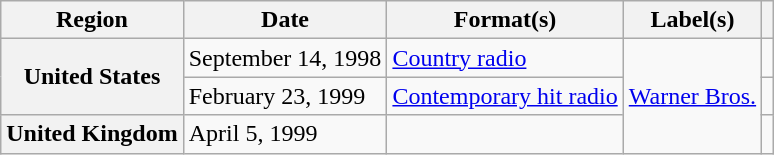<table class="wikitable plainrowheaders">
<tr>
<th scope="col">Region</th>
<th scope="col">Date</th>
<th scope="col">Format(s)</th>
<th scope="col">Label(s)</th>
<th scope="col"></th>
</tr>
<tr>
<th scope="row" rowspan="2">United States</th>
<td>September 14, 1998</td>
<td><a href='#'>Country radio</a></td>
<td rowspan="3"><a href='#'>Warner Bros.</a></td>
<td></td>
</tr>
<tr>
<td>February 23, 1999</td>
<td><a href='#'>Contemporary hit radio</a></td>
<td></td>
</tr>
<tr>
<th scope="row">United Kingdom</th>
<td>April 5, 1999</td>
<td></td>
<td></td>
</tr>
</table>
